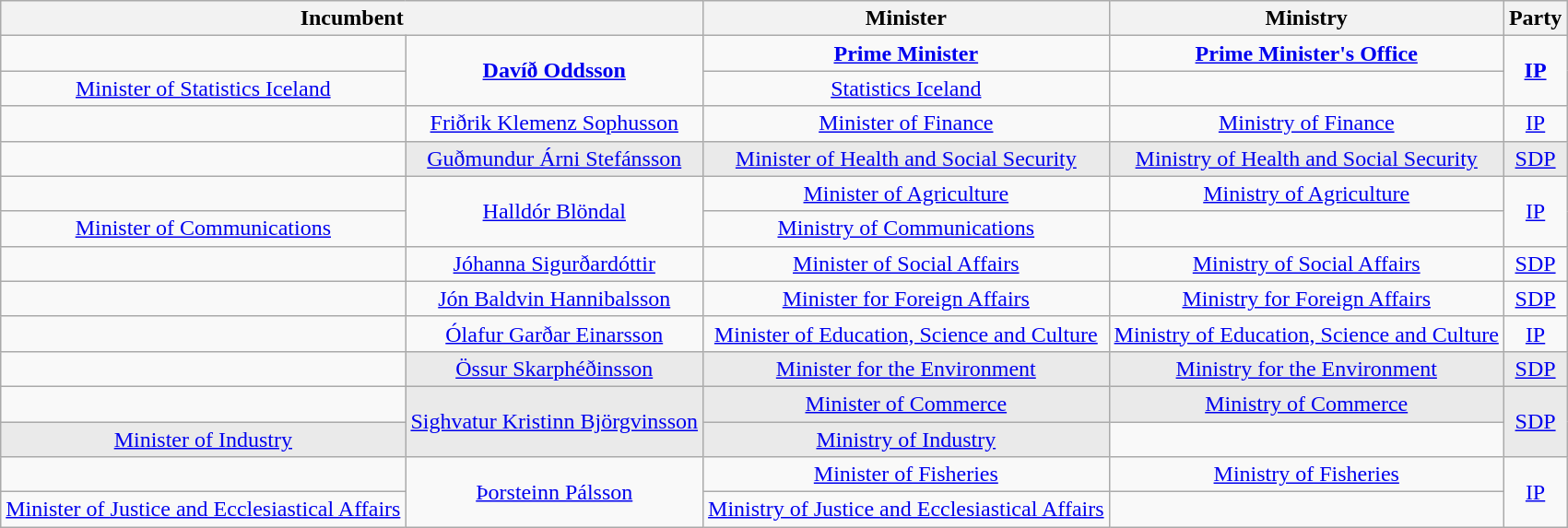<table class="wikitable" style="text-align: center;">
<tr>
<th colspan=2>Incumbent</th>
<th>Minister</th>
<th>Ministry</th>
<th>Party</th>
</tr>
<tr>
<td></td>
<td rowspan=2><strong><a href='#'>Davíð Oddsson</a></strong></td>
<td><strong><a href='#'>Prime Minister</a><br></strong></td>
<td><strong><a href='#'>Prime Minister's Office</a><br></strong></td>
<td rowspan=2><strong><a href='#'>IP</a></strong></td>
</tr>
<tr>
<td><a href='#'>Minister of Statistics Iceland</a><br></td>
<td><a href='#'>Statistics Iceland</a><br></td>
</tr>
<tr>
<td></td>
<td><a href='#'>Friðrik Klemenz Sophusson</a></td>
<td><a href='#'>Minister of Finance</a><br></td>
<td><a href='#'>Ministry of Finance</a><br></td>
<td><a href='#'>IP</a></td>
</tr>
<tr>
<td></td>
<td style="background-color: #EAEAEA;"><a href='#'>Guðmundur Árni Stefánsson</a></td>
<td style="background-color: #EAEAEA;"><a href='#'>Minister of Health and Social Security</a><br></td>
<td style="background-color: #EAEAEA;"><a href='#'>Ministry of Health and Social Security</a><br></td>
<td style="background-color: #EAEAEA;"><a href='#'>SDP</a></td>
</tr>
<tr>
<td></td>
<td rowspan=2><a href='#'>Halldór Blöndal</a></td>
<td><a href='#'>Minister of Agriculture</a><br></td>
<td><a href='#'>Ministry of Agriculture</a><br></td>
<td rowspan=2><a href='#'>IP</a></td>
</tr>
<tr>
<td><a href='#'>Minister of Communications</a><br></td>
<td><a href='#'>Ministry of Communications</a><br></td>
</tr>
<tr>
<td></td>
<td><a href='#'>Jóhanna Sigurðardóttir</a></td>
<td><a href='#'>Minister of Social Affairs</a><br></td>
<td><a href='#'>Ministry of Social Affairs</a><br></td>
<td><a href='#'>SDP</a></td>
</tr>
<tr>
<td></td>
<td><a href='#'>Jón Baldvin Hannibalsson</a></td>
<td><a href='#'>Minister for Foreign Affairs</a><br></td>
<td><a href='#'>Ministry for Foreign Affairs</a><br></td>
<td><a href='#'>SDP</a></td>
</tr>
<tr>
<td></td>
<td><a href='#'>Ólafur Garðar Einarsson</a></td>
<td><a href='#'>Minister of Education, Science and Culture</a><br></td>
<td><a href='#'>Ministry of Education, Science and Culture</a><br></td>
<td><a href='#'>IP</a></td>
</tr>
<tr>
<td></td>
<td style="background-color: #EAEAEA;"><a href='#'>Össur Skarphéðinsson</a></td>
<td style="background-color: #EAEAEA;"><a href='#'>Minister for the Environment</a><br></td>
<td style="background-color: #EAEAEA;"><a href='#'>Ministry for the Environment</a><br></td>
<td style="background-color: #EAEAEA;"><a href='#'>SDP</a></td>
</tr>
<tr>
<td></td>
<td rowspan=2 style="background-color: #EAEAEA;"><a href='#'>Sighvatur Kristinn Björgvinsson</a></td>
<td style="background-color: #EAEAEA;"><a href='#'>Minister of Commerce</a><br></td>
<td style="background-color: #EAEAEA;"><a href='#'>Ministry of Commerce</a><br></td>
<td rowspan=2 style="background-color: #EAEAEA;"><a href='#'>SDP</a></td>
</tr>
<tr>
<td style="background-color: #EAEAEA;"><a href='#'>Minister of Industry</a><br></td>
<td style="background-color: #EAEAEA;"><a href='#'>Ministry of Industry</a><br></td>
</tr>
<tr>
<td></td>
<td rowspan=2><a href='#'>Þorsteinn Pálsson</a></td>
<td><a href='#'>Minister of Fisheries</a><br></td>
<td><a href='#'>Ministry of Fisheries</a><br></td>
<td rowspan=2><a href='#'>IP</a></td>
</tr>
<tr>
<td><a href='#'>Minister of Justice and Ecclesiastical Affairs</a><br></td>
<td><a href='#'>Ministry of Justice and Ecclesiastical Affairs</a><br></td>
</tr>
</table>
